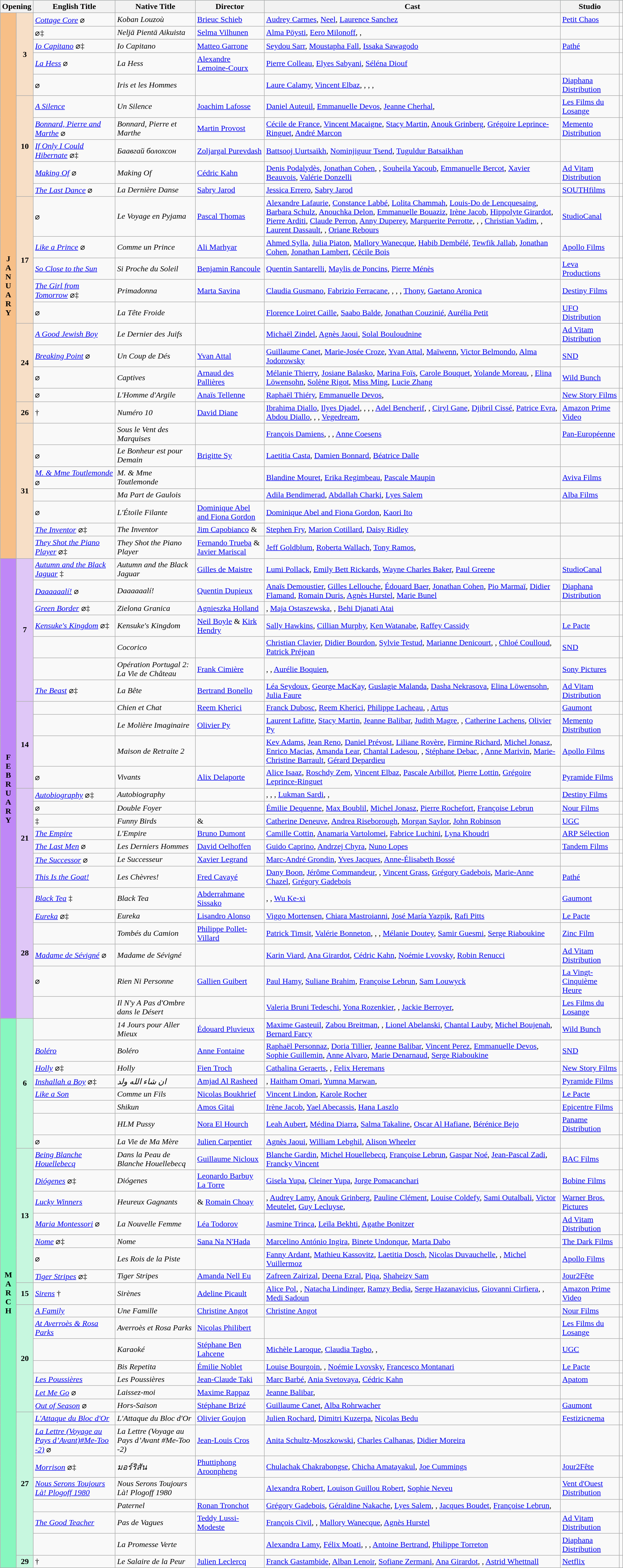<table class="wikitable sortable">
<tr style="background:#b0e0e6; text-align:center;">
<th colspan="2">Opening</th>
<th>English Title</th>
<th>Native Title</th>
<th>Director</th>
<th>Cast</th>
<th>Studio</th>
<th></th>
</tr>
<tr>
<th rowspan="27" style="text-align:center; background:#f7bf87; ">J<br>A<br>N<br>U<br>A<br>R<br>Y</th>
<td rowspan="5" style="text-align:center; background:#f7dfc7"><strong>3</strong></td>
<td><em><a href='#'>Cottage Core</a></em> ⌀</td>
<td><em>Koban Louzoù</em></td>
<td><a href='#'>Brieuc Schieb</a></td>
<td><a href='#'>Audrey Carmes</a>, <a href='#'>Neel</a>, <a href='#'>Laurence Sanchez</a></td>
<td><a href='#'>Petit Chaos</a></td>
<td></td>
</tr>
<tr>
<td><em></em> ⌀‡</td>
<td><em>Neljä Pientä Aikuista</em></td>
<td><a href='#'>Selma Vilhunen</a></td>
<td><a href='#'>Alma Pöysti</a>, <a href='#'>Eero Milonoff</a>, , </td>
<td></td>
<td></td>
</tr>
<tr>
<td><em><a href='#'>Io Capitano</a></em> ⌀‡</td>
<td><em>Io Capitano</em></td>
<td><a href='#'>Matteo Garrone</a></td>
<td><a href='#'>Seydou Sarr</a>, <a href='#'>Moustapha Fall</a>, <a href='#'>Issaka Sawagodo</a></td>
<td><a href='#'>Pathé</a></td>
<td></td>
</tr>
<tr>
<td><em><a href='#'>La Hess</a></em> ⌀</td>
<td><em>La Hess</em></td>
<td><a href='#'>Alexandre Lemoine-Courx</a></td>
<td><a href='#'>Pierre Colleau</a>, <a href='#'>Elyes Sabyani</a>, <a href='#'>Séléna Diouf</a></td>
<td></td>
<td></td>
</tr>
<tr>
<td><em></em> ⌀</td>
<td><em>Iris et les Hommes</em></td>
<td></td>
<td><a href='#'>Laure Calamy</a>, <a href='#'>Vincent Elbaz</a>, , , , </td>
<td><a href='#'>Diaphana Distribution</a></td>
<td></td>
</tr>
<tr>
<td rowspan="5" style="text-align:center; background:#f7dfc7"><strong>10</strong></td>
<td><em><a href='#'>A Silence</a></em></td>
<td><em>Un Silence</em></td>
<td><a href='#'>Joachim Lafosse</a></td>
<td><a href='#'>Daniel Auteuil</a>, <a href='#'>Emmanuelle Devos</a>, <a href='#'>Jeanne Cherhal</a>, </td>
<td><a href='#'>Les Films du Losange</a></td>
<td></td>
</tr>
<tr>
<td><em><a href='#'>Bonnard, Pierre and Marthe</a></em> ⌀</td>
<td><em>Bonnard, Pierre et Marthe</em></td>
<td><a href='#'>Martin Provost</a></td>
<td><a href='#'>Cécile de France</a>, <a href='#'>Vincent Macaigne</a>, <a href='#'>Stacy Martin</a>, <a href='#'>Anouk Grinberg</a>, <a href='#'>Grégoire Leprince-Ringuet</a>, <a href='#'>André Marcon</a></td>
<td><a href='#'>Memento Distribution</a></td>
<td></td>
</tr>
<tr>
<td><em><a href='#'>If Only I Could Hibernate</a></em> ⌀‡</td>
<td><em>Баавгай болохсон</em></td>
<td><a href='#'>Zoljargal Purevdash</a></td>
<td><a href='#'>Battsooj Uurtsaikh</a>, <a href='#'>Nominjiguur Tsend</a>, <a href='#'>Tuguldur Batsaikhan</a></td>
<td></td>
<td></td>
</tr>
<tr>
<td><em><a href='#'>Making Of</a></em> ⌀</td>
<td><em>Making Of</em></td>
<td><a href='#'>Cédric Kahn</a></td>
<td><a href='#'>Denis Podalydès</a>, <a href='#'>Jonathan Cohen</a>, , <a href='#'>Souheila Yacoub</a>, <a href='#'>Emmanuelle Bercot</a>, <a href='#'>Xavier Beauvois</a>, <a href='#'>Valérie Donzelli</a></td>
<td><a href='#'>Ad Vitam Distribution</a></td>
<td></td>
</tr>
<tr>
<td><em><a href='#'>The Last Dance</a></em> ⌀</td>
<td><em>La Dernière Danse</em></td>
<td><a href='#'>Sabry Jarod</a></td>
<td><a href='#'>Jessica Errero</a>, <a href='#'>Sabry Jarod</a></td>
<td><a href='#'>SOUTHfilms</a></td>
<td></td>
</tr>
<tr>
<td rowspan="5" style="text-align:center; background:#f7dfc7"><strong>17</strong></td>
<td><em></em> ⌀</td>
<td><em>Le Voyage en Pyjama</em></td>
<td><a href='#'>Pascal Thomas</a></td>
<td><a href='#'>Alexandre Lafaurie</a>, <a href='#'>Constance Labbé</a>, <a href='#'>Lolita Chammah</a>, <a href='#'>Louis-Do de Lencquesaing</a>, <a href='#'>Barbara Schulz</a>, <a href='#'>Anouchka Delon</a>, <a href='#'>Emmanuelle Bouaziz</a>, <a href='#'>Irène Jacob</a>, <a href='#'>Hippolyte Girardot</a>, <a href='#'>Pierre Arditi</a>, <a href='#'>Claude Perron</a>, <a href='#'>Anny Duperey</a>, <a href='#'>Marguerite Perrotte</a>, , , <a href='#'>Christian Vadim</a>, , <a href='#'>Laurent Dassault</a>, , <a href='#'>Oriane Rebours</a></td>
<td><a href='#'>StudioCanal</a></td>
<td></td>
</tr>
<tr>
<td><em><a href='#'>Like a Prince</a></em> ⌀</td>
<td><em>Comme un Prince</em></td>
<td><a href='#'>Ali Marhyar</a></td>
<td><a href='#'>Ahmed Sylla</a>, <a href='#'>Julia Piaton</a>, <a href='#'>Mallory Wanecque</a>, <a href='#'>Habib Dembélé</a>, <a href='#'>Tewfik Jallab</a>, <a href='#'>Jonathan Cohen</a>, <a href='#'>Jonathan Lambert</a>, <a href='#'>Cécile Bois</a></td>
<td><a href='#'>Apollo Films</a></td>
<td></td>
</tr>
<tr>
<td><em><a href='#'>So Close to the Sun</a></em></td>
<td><em>Si Proche du Soleil</em></td>
<td><a href='#'>Benjamin Rancoule</a></td>
<td><a href='#'>Quentin Santarelli</a>, <a href='#'>Maylis de Poncins</a>, <a href='#'>Pierre Ménès</a></td>
<td><a href='#'>Leva Productions</a></td>
<td></td>
</tr>
<tr>
<td><em><a href='#'>The Girl from Tomorrow</a></em> ⌀‡</td>
<td><em>Primadonna</em></td>
<td><a href='#'>Marta Savina</a></td>
<td><a href='#'>Claudia Gusmano</a>, <a href='#'>Fabrizio Ferracane</a>, , , , <a href='#'>Thony</a>, <a href='#'>Gaetano Aronica</a></td>
<td><a href='#'>Destiny Films</a></td>
<td></td>
</tr>
<tr>
<td><em></em> ⌀</td>
<td><em>La Tête Froide</em></td>
<td></td>
<td><a href='#'>Florence Loiret Caille</a>, <a href='#'>Saabo Balde</a>, <a href='#'>Jonathan Couzinié</a>, <a href='#'>Aurélia Petit</a></td>
<td><a href='#'>UFO Distribution</a></td>
<td></td>
</tr>
<tr>
<td rowspan="4" style="text-align:center; background:#f7dfc7"><strong>24</strong></td>
<td><em><a href='#'>A Good Jewish Boy</a></em></td>
<td><em>Le Dernier des Juifs</em></td>
<td></td>
<td><a href='#'>Michaël Zindel</a>, <a href='#'>Agnès Jaoui</a>, <a href='#'>Solal Bouloudnine</a></td>
<td><a href='#'>Ad Vitam Distribution</a></td>
<td></td>
</tr>
<tr>
<td><em><a href='#'>Breaking Point</a></em> ⌀</td>
<td><em>Un Coup de Dés</em></td>
<td><a href='#'>Yvan Attal</a></td>
<td><a href='#'>Guillaume Canet</a>, <a href='#'>Marie-Josée Croze</a>, <a href='#'>Yvan Attal</a>, <a href='#'>Maïwenn</a>, <a href='#'>Victor Belmondo</a>, <a href='#'>Alma Jodorowsky</a></td>
<td><a href='#'>SND</a></td>
<td></td>
</tr>
<tr>
<td><em></em> ⌀</td>
<td><em>Captives</em></td>
<td><a href='#'>Arnaud des Pallières</a></td>
<td><a href='#'>Mélanie Thierry</a>, <a href='#'>Josiane Balasko</a>, <a href='#'>Marina Foïs</a>, <a href='#'>Carole Bouquet</a>, <a href='#'>Yolande Moreau</a>, , <a href='#'>Elina Löwensohn</a>, <a href='#'>Solène Rigot</a>, <a href='#'>Miss Ming</a>, <a href='#'>Lucie Zhang</a></td>
<td><a href='#'>Wild Bunch</a></td>
<td></td>
</tr>
<tr>
<td><em></em> ⌀</td>
<td><em>L'Homme d'Argile</em></td>
<td><a href='#'>Anaïs Tellenne</a></td>
<td><a href='#'>Raphaël Thiéry</a>, <a href='#'>Emmanuelle Devos</a>, </td>
<td><a href='#'>New Story Films</a></td>
<td></td>
</tr>
<tr>
<td rowspan="1" style="text-align:center; background:#f7dfc7"><strong>26</strong></td>
<td><em></em> †</td>
<td><em>Numéro 10</em></td>
<td><a href='#'>David Diane</a></td>
<td><a href='#'>Ibrahima Diallo</a>, <a href='#'>Ilyes Djadel</a>, , , , <a href='#'>Adel Bencherif</a>, , <a href='#'>Ciryl Gane</a>, <a href='#'>Djibril Cissé</a>, <a href='#'>Patrice Evra</a>, <a href='#'>Abdou Diallo</a>, , , <a href='#'>Vegedream</a>, </td>
<td><a href='#'>Amazon Prime Video</a></td>
<td></td>
</tr>
<tr>
<td rowspan="7" style="text-align:center; background:#f7dfc7"><strong>31</strong></td>
<td><em></em></td>
<td><em>Sous le Vent des Marquises</em></td>
<td></td>
<td><a href='#'>François Damiens</a>, , , <a href='#'>Anne Coesens</a></td>
<td><a href='#'>Pan-Européenne</a></td>
<td></td>
</tr>
<tr>
<td><em></em> ⌀</td>
<td><em>Le Bonheur est pour Demain</em></td>
<td><a href='#'>Brigitte Sy</a></td>
<td><a href='#'>Laetitia Casta</a>, <a href='#'>Damien Bonnard</a>, <a href='#'>Béatrice Dalle</a></td>
<td></td>
<td></td>
</tr>
<tr>
<td><em><a href='#'>M. & Mme Toutlemonde</a></em> ⌀</td>
<td><em>M. & Mme Toutlemonde</em></td>
<td></td>
<td><a href='#'>Blandine Mouret</a>, <a href='#'>Erika Regimbeau</a>, <a href='#'>Pascale Maupin</a></td>
<td><a href='#'>Aviva Films</a></td>
<td></td>
</tr>
<tr>
<td><em></em></td>
<td><em>Ma Part de Gaulois</em></td>
<td></td>
<td><a href='#'>Adila Bendimerad</a>, <a href='#'>Abdallah Charki</a>, <a href='#'>Lyes Salem</a></td>
<td><a href='#'>Alba Films</a></td>
<td></td>
</tr>
<tr>
<td><em></em> ⌀</td>
<td><em>L'Étoile Filante</em></td>
<td><a href='#'>Dominique Abel and Fiona Gordon</a></td>
<td><a href='#'>Dominique Abel and Fiona Gordon</a>, <a href='#'>Kaori Ito</a></td>
<td></td>
<td></td>
</tr>
<tr>
<td><em><a href='#'>The Inventor</a></em> ⌀‡</td>
<td><em>The Inventor</em></td>
<td><a href='#'>Jim Capobianco</a> & </td>
<td><a href='#'>Stephen Fry</a>, <a href='#'>Marion Cotillard</a>, <a href='#'>Daisy Ridley</a></td>
<td></td>
<td></td>
</tr>
<tr>
<td><em><a href='#'>They Shot the Piano Player</a></em> ⌀‡</td>
<td><em>They Shot the Piano Player</em></td>
<td><a href='#'>Fernando Trueba</a> & <a href='#'>Javier Mariscal</a></td>
<td><a href='#'>Jeff Goldblum</a>, <a href='#'>Roberta Wallach</a>, <a href='#'>Tony Ramos</a>, </td>
<td></td>
<td></td>
</tr>
<tr>
<th rowspan="24" style="text-align:center; background:#bf87f7; textcolor:#000;">F<br>E<br>B<br>R<br>U<br>A<br>R<br>Y</th>
<td rowspan="7" style="text-align:center; background:#dfc7f7;"><strong>7</strong></td>
<td><em><a href='#'>Autumn and the Black Jaguar</a></em> ‡</td>
<td><em>Autumn and the Black Jaguar</em></td>
<td><a href='#'>Gilles de Maistre</a></td>
<td><a href='#'>Lumi Pollack</a>, <a href='#'>Emily Bett Rickards</a>, <a href='#'>Wayne Charles Baker</a>, <a href='#'>Paul Greene</a></td>
<td><a href='#'>StudioCanal</a></td>
<td></td>
</tr>
<tr>
<td><em><a href='#'>Daaaaaalí!</a></em> ⌀</td>
<td><em>Daaaaaalí!</em></td>
<td><a href='#'>Quentin Dupieux</a></td>
<td><a href='#'>Anaïs Demoustier</a>, <a href='#'>Gilles Lellouche</a>, <a href='#'>Édouard Baer</a>, <a href='#'>Jonathan Cohen</a>, <a href='#'>Pio Marmaï</a>, <a href='#'>Didier Flamand</a>, <a href='#'>Romain Duris</a>, <a href='#'>Agnès Hurstel</a>, <a href='#'>Marie Bunel</a></td>
<td><a href='#'>Diaphana Distribution</a></td>
<td></td>
</tr>
<tr>
<td><em><a href='#'>Green Border</a></em> ⌀‡</td>
<td><em>Zielona Granica</em></td>
<td><a href='#'>Agnieszka Holland</a></td>
<td>, <a href='#'>Maja Ostaszewska</a>, , <a href='#'>Behi Djanati Atai</a></td>
<td></td>
<td></td>
</tr>
<tr>
<td><em><a href='#'>Kensuke's Kingdom</a></em> ⌀‡</td>
<td><em>Kensuke's Kingdom</em></td>
<td><a href='#'>Neil Boyle</a> & <a href='#'>Kirk Hendry</a></td>
<td><a href='#'>Sally Hawkins</a>, <a href='#'>Cillian Murphy</a>, <a href='#'>Ken Watanabe</a>, <a href='#'>Raffey Cassidy</a></td>
<td><a href='#'>Le Pacte</a></td>
<td></td>
</tr>
<tr>
<td><em></em></td>
<td><em>Cocorico</em></td>
<td></td>
<td><a href='#'>Christian Clavier</a>, <a href='#'>Didier Bourdon</a>, <a href='#'>Sylvie Testud</a>, <a href='#'>Marianne Denicourt</a>, , <a href='#'>Chloé Coulloud</a>, <a href='#'>Patrick Préjean</a></td>
<td><a href='#'>SND</a></td>
<td></td>
</tr>
<tr>
<td><em></em></td>
<td><em>Opération Portugal 2: La Vie de Château</em></td>
<td><a href='#'>Frank Cimière</a></td>
<td>, , <a href='#'>Aurélie Boquien</a>, </td>
<td><a href='#'>Sony Pictures</a></td>
<td></td>
</tr>
<tr>
<td><em><a href='#'>The Beast</a></em> ⌀‡</td>
<td><em>La Bête</em></td>
<td><a href='#'>Bertrand Bonello</a></td>
<td><a href='#'>Léa Seydoux</a>, <a href='#'>George MacKay</a>, <a href='#'>Guslagie Malanda</a>, <a href='#'>Dasha Nekrasova</a>, <a href='#'>Elina Löwensohn</a>, <a href='#'>Julia Faure</a></td>
<td><a href='#'>Ad Vitam Distribution</a></td>
<td></td>
</tr>
<tr>
<td rowspan="4" style="text-align:center; background:#dfc7f7;"><strong>14</strong></td>
<td><em></em></td>
<td><em>Chien et Chat</em></td>
<td><a href='#'>Reem Kherici</a></td>
<td><a href='#'>Franck Dubosc</a>, <a href='#'>Reem Kherici</a>, <a href='#'>Philippe Lacheau</a>, , <a href='#'>Artus</a></td>
<td><a href='#'>Gaumont</a></td>
<td></td>
</tr>
<tr>
<td><em></em></td>
<td><em>Le Molière Imaginaire</em></td>
<td><a href='#'>Olivier Py</a></td>
<td><a href='#'>Laurent Lafitte</a>, <a href='#'>Stacy Martin</a>, <a href='#'>Jeanne Balibar</a>, <a href='#'>Judith Magre</a>, , <a href='#'>Catherine Lachens</a>, <a href='#'>Olivier Py</a></td>
<td><a href='#'>Memento Distribution</a></td>
<td></td>
</tr>
<tr>
<td><em></em></td>
<td><em>Maison de Retraite 2</em></td>
<td></td>
<td><a href='#'>Kev Adams</a>, <a href='#'>Jean Reno</a>, <a href='#'>Daniel Prévost</a>, <a href='#'>Liliane Rovère</a>, <a href='#'>Firmine Richard</a>, <a href='#'>Michel Jonasz</a>, <a href='#'>Enrico Macias</a>, <a href='#'>Amanda Lear</a>, <a href='#'>Chantal Ladesou</a>, , <a href='#'>Stéphane Debac</a>, , <a href='#'>Anne Marivin</a>, <a href='#'>Marie-Christine Barrault</a>, <a href='#'>Gérard Depardieu</a></td>
<td><a href='#'>Apollo Films</a></td>
<td></td>
</tr>
<tr>
<td><em></em> ⌀</td>
<td><em>Vivants</em></td>
<td><a href='#'>Alix Delaporte</a></td>
<td><a href='#'>Alice Isaaz</a>, <a href='#'>Roschdy Zem</a>, <a href='#'>Vincent Elbaz</a>, <a href='#'>Pascale Arbillot</a>, <a href='#'>Pierre Lottin</a>, <a href='#'>Grégoire Leprince-Ringuet</a></td>
<td><a href='#'>Pyramide Films</a></td>
<td></td>
</tr>
<tr>
<td rowspan="7" style="text-align:center; background:#dfc7f7;"><strong>21</strong></td>
<td><em><a href='#'>Autobiography</a></em> ⌀‡</td>
<td><em>Autobiography</em></td>
<td></td>
<td>, , , <a href='#'>Lukman Sardi</a>, , </td>
<td><a href='#'>Destiny Films</a></td>
<td></td>
</tr>
<tr>
<td><em></em> ⌀</td>
<td><em>Double Foyer</em></td>
<td></td>
<td><a href='#'>Émilie Dequenne</a>, <a href='#'>Max Boublil</a>, <a href='#'>Michel Jonasz</a>, <a href='#'>Pierre Rochefort</a>, <a href='#'>Françoise Lebrun</a></td>
<td><a href='#'>Nour Films</a></td>
<td></td>
</tr>
<tr>
<td><em></em> ‡</td>
<td><em>Funny Birds</em></td>
<td> & </td>
<td><a href='#'>Catherine Deneuve</a>, <a href='#'>Andrea Riseborough</a>, <a href='#'>Morgan Saylor</a>, <a href='#'>John Robinson</a></td>
<td><a href='#'>UGC</a></td>
<td></td>
</tr>
<tr>
<td><em><a href='#'>The Empire</a></em></td>
<td><em>L'Empire</em></td>
<td><a href='#'>Bruno Dumont</a></td>
<td><a href='#'>Camille Cottin</a>, <a href='#'>Anamaria Vartolomei</a>, <a href='#'>Fabrice Luchini</a>, <a href='#'>Lyna Khoudri</a></td>
<td><a href='#'>ARP Sélection</a></td>
<td></td>
</tr>
<tr>
<td><em><a href='#'>The Last Men</a></em> ⌀</td>
<td><em>Les Derniers Hommes</em></td>
<td><a href='#'>David Oelhoffen</a></td>
<td><a href='#'>Guido Caprino</a>, <a href='#'>Andrzej Chyra</a>, <a href='#'>Nuno Lopes</a></td>
<td><a href='#'>Tandem Films</a></td>
<td></td>
</tr>
<tr>
<td><em><a href='#'>The Successor</a></em> ⌀</td>
<td><em>Le Successeur</em></td>
<td><a href='#'>Xavier Legrand</a></td>
<td><a href='#'>Marc-André Grondin</a>, <a href='#'>Yves Jacques</a>, <a href='#'>Anne-Élisabeth Bossé</a></td>
<td></td>
<td></td>
</tr>
<tr>
<td><em><a href='#'>This Is the Goat!</a></em></td>
<td><em>Les Chèvres!</em></td>
<td><a href='#'>Fred Cavayé</a></td>
<td><a href='#'>Dany Boon</a>, <a href='#'>Jérôme Commandeur</a>, , <a href='#'>Vincent Grass</a>, <a href='#'>Grégory Gadebois</a>, <a href='#'>Marie-Anne Chazel</a>, <a href='#'>Grégory Gadebois</a></td>
<td><a href='#'>Pathé</a></td>
<td></td>
</tr>
<tr>
<td rowspan="6" style="text-align:center; background:#dfc7f7;"><strong>28</strong></td>
<td><em><a href='#'>Black Tea</a></em> ‡</td>
<td><em>Black Tea</em></td>
<td><a href='#'>Abderrahmane Sissako</a></td>
<td>, , <a href='#'>Wu Ke-xi</a></td>
<td><a href='#'>Gaumont</a></td>
<td></td>
</tr>
<tr>
<td><em><a href='#'>Eureka</a></em> ⌀‡</td>
<td><em>Eureka</em></td>
<td><a href='#'>Lisandro Alonso</a></td>
<td><a href='#'>Viggo Mortensen</a>, <a href='#'>Chiara Mastroianni</a>, <a href='#'>José María Yazpik</a>, <a href='#'>Rafi Pitts</a></td>
<td><a href='#'>Le Pacte</a></td>
<td></td>
</tr>
<tr>
<td><em></em></td>
<td><em>Tombés du Camion</em></td>
<td><a href='#'>Philippe Pollet-Villard</a></td>
<td><a href='#'>Patrick Timsit</a>, <a href='#'>Valérie Bonneton</a>, , , <a href='#'>Mélanie Doutey</a>, <a href='#'>Samir Guesmi</a>, <a href='#'>Serge Riaboukine</a></td>
<td><a href='#'>Zinc Film</a></td>
<td></td>
</tr>
<tr>
<td><em><a href='#'>Madame de Sévigné</a></em> ⌀</td>
<td><em>Madame de Sévigné</em></td>
<td></td>
<td><a href='#'>Karin Viard</a>, <a href='#'>Ana Girardot</a>, <a href='#'>Cédric Kahn</a>, <a href='#'>Noémie Lvovsky</a>, <a href='#'>Robin Renucci</a></td>
<td><a href='#'>Ad Vitam Distribution</a></td>
<td></td>
</tr>
<tr>
<td><em></em> ⌀</td>
<td><em>Rien Ni Personne</em></td>
<td><a href='#'>Gallien Guibert</a></td>
<td><a href='#'>Paul Hamy</a>, <a href='#'>Suliane Brahim</a>, <a href='#'>Françoise Lebrun</a>, <a href='#'>Sam Louwyck</a></td>
<td><a href='#'>La Vingt-Cinquième Heure</a></td>
<td></td>
</tr>
<tr>
<td><em></em></td>
<td><em>Il N'y A Pas d'Ombre dans le Désert</em></td>
<td></td>
<td><a href='#'>Valeria Bruni Tedeschi</a>, <a href='#'>Yona Rozenkier</a>, , <a href='#'>Jackie Berroyer</a>, </td>
<td><a href='#'>Les Films du Losange</a></td>
<td></td>
</tr>
<tr>
<th rowspan="31" style="text-align:center; background:#87f7bf; textcolor:#000;">M<br>A<br>R<br>C<br>H</th>
<td rowspan="8" style="text-align:center; background:#c7f7df"><strong>6</strong></td>
<td><em></em></td>
<td><em>14 Jours pour Aller Mieux</em></td>
<td><a href='#'>Édouard Pluvieux</a></td>
<td><a href='#'>Maxime Gasteuil</a>, <a href='#'>Zabou Breitman</a>, , <a href='#'>Lionel Abelanski</a>, <a href='#'>Chantal Lauby</a>, <a href='#'>Michel Boujenah</a>, <a href='#'>Bernard Farcy</a></td>
<td><a href='#'>Wild Bunch</a></td>
<td></td>
</tr>
<tr>
<td><em><a href='#'>Boléro</a></em></td>
<td><em>Boléro</em></td>
<td><a href='#'>Anne Fontaine</a></td>
<td><a href='#'>Raphaël Personnaz</a>, <a href='#'>Doria Tillier</a>, <a href='#'>Jeanne Balibar</a>, <a href='#'>Vincent Perez</a>, <a href='#'>Emmanuelle Devos</a>, <a href='#'>Sophie Guillemin</a>, <a href='#'>Anne Alvaro</a>, <a href='#'>Marie Denarnaud</a>, <a href='#'>Serge Riaboukine</a></td>
<td><a href='#'>SND</a></td>
<td></td>
</tr>
<tr>
<td><em><a href='#'>Holly</a></em> ⌀‡</td>
<td><em>Holly</em></td>
<td><a href='#'>Fien Troch</a></td>
<td><a href='#'>Cathalina Geraerts</a>, , <a href='#'>Felix Heremans</a></td>
<td><a href='#'>New Story Films</a></td>
<td></td>
</tr>
<tr>
<td><em><a href='#'>Inshallah a Boy</a></em> ⌀‡</td>
<td><em>ان شاء الله ولد</em></td>
<td><a href='#'>Amjad Al Rasheed</a></td>
<td>, <a href='#'>Haitham Omari</a>, <a href='#'>Yumna Marwan</a>, </td>
<td><a href='#'>Pyramide Films</a></td>
<td></td>
</tr>
<tr>
<td><em><a href='#'>Like a Son</a></em></td>
<td><em>Comme un Fils</em></td>
<td><a href='#'>Nicolas Boukhrief</a></td>
<td><a href='#'>Vincent Lindon</a>, <a href='#'>Karole Rocher</a></td>
<td><a href='#'>Le Pacte</a></td>
<td></td>
</tr>
<tr>
<td><em></em></td>
<td><em>Shikun</em></td>
<td><a href='#'>Amos Gitai</a></td>
<td><a href='#'>Irène Jacob</a>, <a href='#'>Yael Abecassis</a>, <a href='#'>Hana Laszlo</a></td>
<td><a href='#'>Epicentre Films</a></td>
<td></td>
</tr>
<tr>
<td><em></em></td>
<td><em>HLM Pussy</em></td>
<td><a href='#'>Nora El Hourch</a></td>
<td><a href='#'>Leah Aubert</a>, <a href='#'>Médina Diarra</a>, <a href='#'>Salma Takaline</a>, <a href='#'>Oscar Al Hafiane</a>, <a href='#'>Bérénice Bejo</a></td>
<td><a href='#'>Paname Distribution</a></td>
<td></td>
</tr>
<tr>
<td><em></em> ⌀</td>
<td><em>La Vie de Ma Mère</em></td>
<td><a href='#'>Julien Carpentier</a></td>
<td><a href='#'>Agnès Jaoui</a>, <a href='#'>William Lebghil</a>, <a href='#'>Alison Wheeler</a></td>
<td></td>
<td></td>
</tr>
<tr>
<td rowspan="7" style="text-align:center; background:#c7f7df"><strong>13</strong></td>
<td><em><a href='#'>Being Blanche Houellebecq</a></em></td>
<td><em>Dans la Peau de Blanche Houellebecq</em></td>
<td><a href='#'>Guillaume Nicloux</a></td>
<td><a href='#'>Blanche Gardin</a>, <a href='#'>Michel Houellebecq</a>, <a href='#'>Françoise Lebrun</a>, <a href='#'>Gaspar Noé</a>, <a href='#'>Jean-Pascal Zadi</a>, <a href='#'>Francky Vincent</a></td>
<td><a href='#'>BAC Films</a></td>
<td></td>
</tr>
<tr>
<td><em><a href='#'>Diógenes</a></em> ⌀‡</td>
<td><em>Diógenes</em></td>
<td><a href='#'>Leonardo Barbuy La Torre</a></td>
<td><a href='#'>Gisela Yupa</a>, <a href='#'>Cleiner Yupa</a>, <a href='#'>Jorge Pomacanchari</a></td>
<td><a href='#'>Bobine Films</a></td>
<td></td>
</tr>
<tr>
<td><em><a href='#'>Lucky Winners</a></em></td>
<td><em>Heureux Gagnants</em></td>
<td> & <a href='#'>Romain Choay</a></td>
<td>, <a href='#'>Audrey Lamy</a>, <a href='#'>Anouk Grinberg</a>, <a href='#'>Pauline Clément</a>, <a href='#'>Louise Coldefy</a>, <a href='#'>Sami Outalbali</a>, <a href='#'>Victor Meutelet</a>, <a href='#'>Guy Lecluyse</a>, </td>
<td><a href='#'>Warner Bros. Pictures</a></td>
<td></td>
</tr>
<tr>
<td><em><a href='#'>Maria Montessori</a></em> ⌀</td>
<td><em>La Nouvelle Femme</em></td>
<td><a href='#'>Léa Todorov</a></td>
<td><a href='#'>Jasmine Trinca</a>, <a href='#'>Leïla Bekhti</a>, <a href='#'>Agathe Bonitzer</a></td>
<td><a href='#'>Ad Vitam Distribution</a></td>
<td></td>
</tr>
<tr>
<td><em><a href='#'>Nome</a></em> ⌀‡</td>
<td><em>Nome</em></td>
<td><a href='#'>Sana Na N'Hada</a></td>
<td><a href='#'>Marcelino António Ingira</a>, <a href='#'>Binete Undonque</a>, <a href='#'>Marta Dabo</a></td>
<td><a href='#'>The Dark Films</a></td>
<td></td>
</tr>
<tr>
<td><em></em> ⌀</td>
<td><em>Les Rois de la Piste</em></td>
<td></td>
<td><a href='#'>Fanny Ardant</a>, <a href='#'>Mathieu Kassovitz</a>, <a href='#'>Laetitia Dosch</a>, <a href='#'>Nicolas Duvauchelle</a>, , <a href='#'>Michel Vuillermoz</a></td>
<td><a href='#'>Apollo Films</a></td>
<td></td>
</tr>
<tr>
<td><em><a href='#'>Tiger Stripes</a></em> ⌀‡</td>
<td><em>Tiger Stripes</em></td>
<td><a href='#'>Amanda Nell Eu</a></td>
<td><a href='#'>Zafreen Zairizal</a>, <a href='#'>Deena Ezral</a>, <a href='#'>Piqa</a>, <a href='#'>Shaheizy Sam</a></td>
<td><a href='#'>Jour2Fête</a></td>
<td></td>
</tr>
<tr>
<td rowspan="1" style="text-align:center; background:#c7f7df"><strong>15</strong></td>
<td><em><a href='#'>Sirens</a></em> †</td>
<td><em>Sirènes</em></td>
<td><a href='#'>Adeline Picault</a></td>
<td><a href='#'>Alice Pol</a>, , <a href='#'>Natacha Lindinger</a>, <a href='#'>Ramzy Bedia</a>, <a href='#'>Serge Hazanavicius</a>, <a href='#'>Giovanni Cirfiera</a>, , <a href='#'>Medi Sadoun</a></td>
<td><a href='#'>Amazon Prime Video</a></td>
<td></td>
</tr>
<tr>
<td rowspan="7" style="text-align:center; background:#c7f7df"><strong>20</strong></td>
<td><em><a href='#'>A Family</a></em></td>
<td><em>Une Famille</em></td>
<td><a href='#'>Christine Angot</a></td>
<td><a href='#'>Christine Angot</a></td>
<td><a href='#'>Nour Films</a></td>
<td></td>
</tr>
<tr>
<td><em><a href='#'>At Averroès & Rosa Parks</a></em></td>
<td><em>Averroès et Rosa Parks</em></td>
<td><a href='#'>Nicolas Philibert</a></td>
<td></td>
<td><a href='#'>Les Films du Losange</a></td>
<td></td>
</tr>
<tr>
<td><em></em></td>
<td><em>Karaoké</em></td>
<td><a href='#'>Stéphane Ben Lahcene</a></td>
<td><a href='#'>Michèle Laroque</a>, <a href='#'>Claudia Tagbo</a>, , </td>
<td><a href='#'>UGC</a></td>
<td></td>
</tr>
<tr>
<td><em></em></td>
<td><em>Bis Repetita</em></td>
<td><a href='#'>Émilie Noblet</a></td>
<td><a href='#'>Louise Bourgoin</a>, , <a href='#'>Noémie Lvovsky</a>, <a href='#'>Francesco Montanari</a></td>
<td><a href='#'>Le Pacte</a></td>
<td></td>
</tr>
<tr>
<td><em><a href='#'>Les Poussières</a></em></td>
<td><em>Les Poussières</em></td>
<td><a href='#'>Jean-Claude Taki</a></td>
<td><a href='#'>Marc Barbé</a>, <a href='#'>Ania Svetovaya</a>, <a href='#'>Cédric Kahn</a></td>
<td><a href='#'>Apatom</a></td>
<td></td>
</tr>
<tr>
<td><em><a href='#'>Let Me Go</a></em> ⌀</td>
<td><em>Laissez-moi</em></td>
<td><a href='#'>Maxime Rappaz</a></td>
<td><a href='#'>Jeanne Balibar</a>, </td>
<td></td>
<td></td>
</tr>
<tr>
<td><em><a href='#'>Out of Season</a></em> ⌀</td>
<td><em>Hors-Saison</em></td>
<td><a href='#'>Stéphane Brizé</a></td>
<td><a href='#'>Guillaume Canet</a>, <a href='#'>Alba Rohrwacher</a></td>
<td><a href='#'>Gaumont</a></td>
<td></td>
</tr>
<tr>
<td rowspan="7" style="text-align:center; background:#c7f7df"><strong>27</strong></td>
<td><em><a href='#'>L'Attaque du Bloc d'Or</a></em></td>
<td><em>L'Attaque du Bloc d'Or</em></td>
<td><a href='#'>Olivier Goujon</a></td>
<td><a href='#'>Julien Rochard</a>, <a href='#'>Dimitri Kuzerpa</a>, <a href='#'>Nicolas Bedu</a></td>
<td><a href='#'>Festizicnema</a></td>
<td></td>
</tr>
<tr>
<td><em><a href='#'>La Lettre (Voyage au Pays d’Avant)#Me-Too -2)</a></em> ⌀</td>
<td><em>La Lettre (Voyage au Pays d’Avant #Me-Too -2)</em></td>
<td><a href='#'>Jean-Louis Cros</a></td>
<td><a href='#'>Anita Schultz-Moszkowski</a>, <a href='#'>Charles Calhanas</a>, <a href='#'>Didier Moreira</a></td>
<td></td>
<td></td>
</tr>
<tr>
<td><em><a href='#'>Morrison</a></em> ⌀‡</td>
<td><em>มอร์ริสัน</em></td>
<td><a href='#'>Phuttiphong Aroonpheng</a></td>
<td><a href='#'>Chulachak Chakrabongse</a>, <a href='#'>Chicha Amatayakul</a>, <a href='#'>Joe Cummings</a></td>
<td><a href='#'>Jour2Fête</a></td>
<td></td>
</tr>
<tr>
<td><em><a href='#'>Nous Serons Toujours Là! Plogoff 1980</a></em></td>
<td><em>Nous Serons Toujours Là! Plogoff 1980</em></td>
<td></td>
<td><a href='#'>Alexandra Robert</a>, <a href='#'>Louison Guillou Robert</a>, <a href='#'>Sophie Neveu</a></td>
<td><a href='#'>Vent d'Ouest Distribution</a></td>
<td></td>
</tr>
<tr>
<td><em></em></td>
<td><em>Paternel</em></td>
<td><a href='#'>Ronan Tronchot</a></td>
<td><a href='#'>Grégory Gadebois</a>, <a href='#'>Géraldine Nakache</a>, <a href='#'>Lyes Salem</a>, , <a href='#'>Jacques Boudet</a>, <a href='#'>Françoise Lebrun</a>, </td>
<td></td>
<td></td>
</tr>
<tr>
<td><em><a href='#'>The Good Teacher</a></em></td>
<td><em>Pas de Vagues</em></td>
<td><a href='#'>Teddy Lussi-Modeste</a></td>
<td><a href='#'>François Civil</a>, , <a href='#'>Mallory Wanecque</a>, <a href='#'>Agnès Hurstel</a></td>
<td><a href='#'>Ad Vitam Distribution</a></td>
<td></td>
</tr>
<tr>
<td><em></em></td>
<td><em>La Promesse Verte</em></td>
<td></td>
<td><a href='#'>Alexandra Lamy</a>, <a href='#'>Félix Moati</a>, , , <a href='#'>Antoine Bertrand</a>, <a href='#'>Philippe Torreton</a></td>
<td><a href='#'>Diaphana Distribution</a></td>
<td></td>
</tr>
<tr>
<td rowspan="1" style="text-align:center; background:#c7f7df"><strong>29</strong></td>
<td><em></em> †</td>
<td><em>Le Salaire de la Peur</em></td>
<td><a href='#'>Julien Leclercq</a></td>
<td><a href='#'>Franck Gastambide</a>, <a href='#'>Alban Lenoir</a>, <a href='#'>Sofiane Zermani</a>, <a href='#'>Ana Girardot</a>, , <a href='#'>Astrid Whettnall</a></td>
<td><a href='#'>Netflix</a></td>
<td></td>
</tr>
</table>
